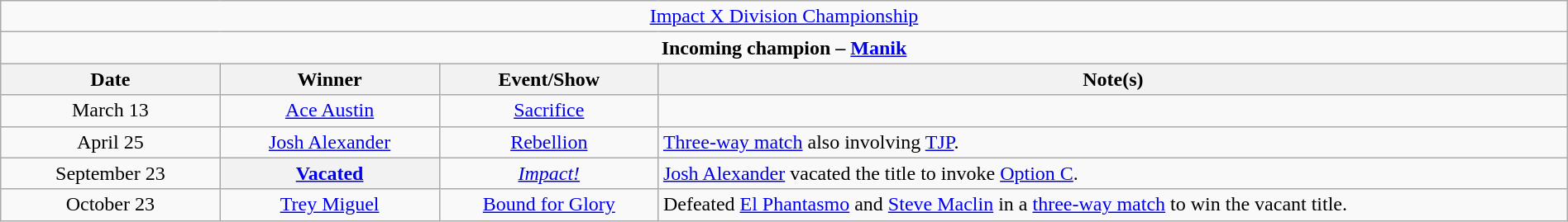<table class="wikitable" style="text-align:center; width:100%;">
<tr>
<td colspan="4" style="text-align: center;"><a href='#'>Impact X Division Championship</a></td>
</tr>
<tr>
<td colspan="4" style="text-align: center;"><strong>Incoming champion – <a href='#'>Manik</a></strong></td>
</tr>
<tr>
<th width=14%>Date</th>
<th width=14%>Winner</th>
<th width=14%>Event/Show</th>
<th width=58%>Note(s)</th>
</tr>
<tr>
<td>March 13</td>
<td><a href='#'>Ace Austin</a></td>
<td><a href='#'>Sacrifice</a></td>
<td></td>
</tr>
<tr>
<td>April 25</td>
<td><a href='#'>Josh Alexander</a></td>
<td><a href='#'>Rebellion</a></td>
<td align=left><a href='#'>Three-way match</a> also involving <a href='#'>TJP</a>.</td>
</tr>
<tr>
<td>September 23</td>
<th><a href='#'>Vacated</a></th>
<td><em><a href='#'>Impact!</a></em></td>
<td align=left><a href='#'>Josh Alexander</a> vacated the title to invoke <a href='#'>Option C</a>.</td>
</tr>
<tr>
<td>October 23</td>
<td><a href='#'>Trey Miguel</a></td>
<td><a href='#'>Bound for Glory</a></td>
<td align=left>Defeated <a href='#'>El Phantasmo</a> and <a href='#'>Steve Maclin</a> in a <a href='#'>three-way match</a> to win the vacant title.</td>
</tr>
</table>
